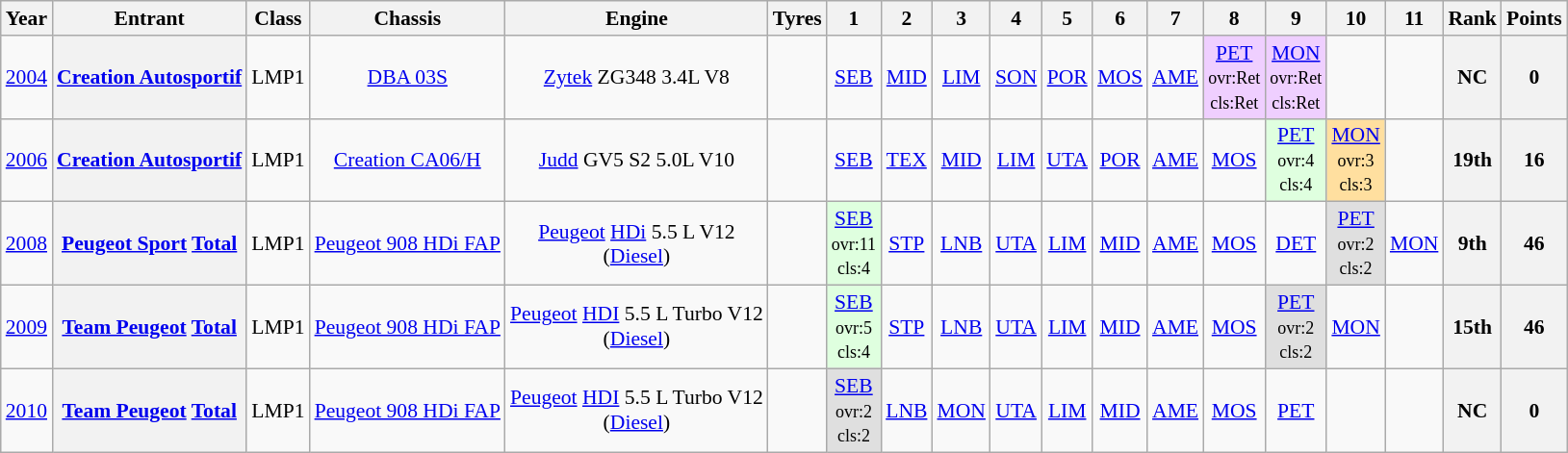<table class="wikitable" style="text-align:center; font-size:90%">
<tr>
<th>Year</th>
<th>Entrant</th>
<th>Class</th>
<th>Chassis</th>
<th>Engine</th>
<th>Tyres</th>
<th>1</th>
<th>2</th>
<th>3</th>
<th>4</th>
<th>5</th>
<th>6</th>
<th>7</th>
<th>8</th>
<th>9</th>
<th>10</th>
<th>11</th>
<th>Rank</th>
<th>Points</th>
</tr>
<tr>
<td><a href='#'>2004</a></td>
<th><a href='#'>Creation Autosportif</a></th>
<td>LMP1</td>
<td><a href='#'>DBA 03S</a></td>
<td><a href='#'>Zytek</a> ZG348 3.4L V8</td>
<td></td>
<td><a href='#'>SEB</a></td>
<td><a href='#'>MID</a></td>
<td><a href='#'>LIM</a></td>
<td><a href='#'>SON</a></td>
<td><a href='#'>POR</a></td>
<td><a href='#'>MOS</a></td>
<td><a href='#'>AME</a></td>
<td style="background:#EFCFFF;"><a href='#'>PET</a><br><small>ovr:Ret<br>cls:Ret</small></td>
<td style="background:#EFCFFF;"><a href='#'>MON</a><br><small>ovr:Ret<br>cls:Ret</small></td>
<td></td>
<td></td>
<th>NC</th>
<th>0</th>
</tr>
<tr>
<td><a href='#'>2006</a></td>
<th><a href='#'>Creation Autosportif</a></th>
<td>LMP1</td>
<td><a href='#'>Creation CA06/H</a></td>
<td><a href='#'>Judd</a> GV5 S2 5.0L V10</td>
<td></td>
<td><a href='#'>SEB</a></td>
<td><a href='#'>TEX</a></td>
<td><a href='#'>MID</a></td>
<td><a href='#'>LIM</a></td>
<td><a href='#'>UTA</a></td>
<td><a href='#'>POR</a></td>
<td><a href='#'>AME</a></td>
<td><a href='#'>MOS</a></td>
<td style="background:#DFFFDF;"><a href='#'>PET</a><br><small>ovr:4<br>cls:4</small></td>
<td style="background:#FFDF9F;"><a href='#'>MON</a><br><small>ovr:3<br>cls:3</small></td>
<td></td>
<th>19th</th>
<th>16</th>
</tr>
<tr>
<td><a href='#'>2008</a></td>
<th><a href='#'>Peugeot Sport</a> <a href='#'>Total</a></th>
<td>LMP1</td>
<td><a href='#'>Peugeot 908 HDi FAP</a></td>
<td><a href='#'>Peugeot</a> <a href='#'>HDi</a> 5.5 L V12<br>(<a href='#'>Diesel</a>)</td>
<td></td>
<td style="background:#DFFFDF;"><a href='#'>SEB</a><br><small>ovr:11<br>cls:4</small></td>
<td><a href='#'>STP</a></td>
<td><a href='#'>LNB</a></td>
<td><a href='#'>UTA</a></td>
<td><a href='#'>LIM</a></td>
<td><a href='#'>MID</a></td>
<td><a href='#'>AME</a></td>
<td><a href='#'>MOS</a></td>
<td><a href='#'>DET</a></td>
<td style="background:#DFDFDF;"><a href='#'>PET</a><br><small>ovr:2<br>cls:2</small></td>
<td><a href='#'>MON</a></td>
<th>9th</th>
<th>46</th>
</tr>
<tr>
<td><a href='#'>2009</a></td>
<th><a href='#'>Team Peugeot</a> <a href='#'>Total</a></th>
<td>LMP1</td>
<td><a href='#'>Peugeot 908 HDi FAP</a></td>
<td><a href='#'>Peugeot</a> <a href='#'>HDI</a> 5.5 L Turbo V12<br>(<a href='#'>Diesel</a>)</td>
<td></td>
<td style="background:#DFFFDF;"><a href='#'>SEB</a><br><small>ovr:5<br>cls:4</small></td>
<td><a href='#'>STP</a></td>
<td><a href='#'>LNB</a></td>
<td><a href='#'>UTA</a></td>
<td><a href='#'>LIM</a></td>
<td><a href='#'>MID</a></td>
<td><a href='#'>AME</a></td>
<td><a href='#'>MOS</a></td>
<td style="background:#DFDFDF;"><a href='#'>PET</a><br><small>ovr:2<br>cls:2</small></td>
<td><a href='#'>MON</a></td>
<td></td>
<th>15th</th>
<th>46</th>
</tr>
<tr>
<td><a href='#'>2010</a></td>
<th><a href='#'>Team Peugeot</a> <a href='#'>Total</a></th>
<td>LMP1</td>
<td><a href='#'>Peugeot 908 HDi FAP</a></td>
<td><a href='#'>Peugeot</a> <a href='#'>HDI</a> 5.5 L Turbo V12<br>(<a href='#'>Diesel</a>)</td>
<td></td>
<td style="background:#DFDFDF;"><a href='#'>SEB</a><br><small>ovr:2<br>cls:2</small></td>
<td><a href='#'>LNB</a></td>
<td><a href='#'>MON</a></td>
<td><a href='#'>UTA</a></td>
<td><a href='#'>LIM</a></td>
<td><a href='#'>MID</a></td>
<td><a href='#'>AME</a></td>
<td><a href='#'>MOS</a></td>
<td><a href='#'>PET</a></td>
<td></td>
<td></td>
<th>NC</th>
<th>0</th>
</tr>
</table>
